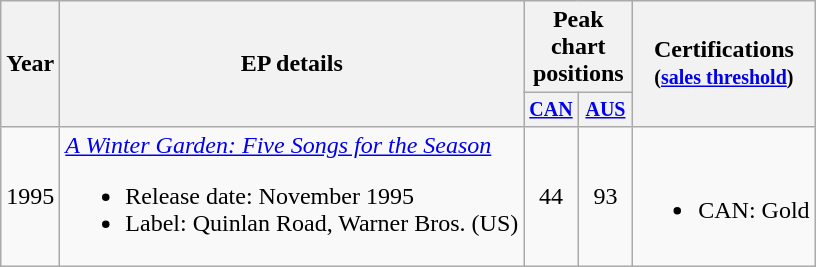<table class="wikitable" style="text-align:center;">
<tr>
<th rowspan="2">Year</th>
<th rowspan="2">EP details</th>
<th colspan="2">Peak chart positions</th>
<th rowspan="2">Certifications<br><small>(<a href='#'>sales threshold</a>)</small></th>
</tr>
<tr style="font-size:smaller;">
<th style="width:30px;"><a href='#'>CAN</a><br></th>
<th style="width:30px;"><a href='#'>AUS</a><br></th>
</tr>
<tr>
<td>1995</td>
<td style="text-align:left;"><em><a href='#'>A Winter Garden: Five Songs for the Season</a></em><br><ul><li>Release date: November 1995</li><li>Label: Quinlan Road, Warner Bros. (US)</li></ul></td>
<td>44</td>
<td>93</td>
<td style="text-align:left;"><br><ul><li>CAN: Gold</li></ul></td>
</tr>
</table>
